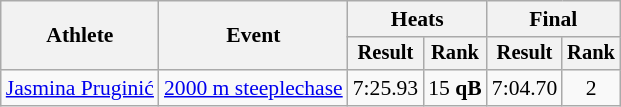<table class="wikitable" style="font-size:90%">
<tr>
<th rowspan=2>Athlete</th>
<th rowspan=2>Event</th>
<th colspan=2>Heats</th>
<th colspan=2>Final</th>
</tr>
<tr style="font-size:95%">
<th>Result</th>
<th>Rank</th>
<th>Result</th>
<th>Rank</th>
</tr>
<tr align=center>
<td align=left><a href='#'>Jasmina Pruginić</a></td>
<td align=left><a href='#'>2000 m steeplechase</a></td>
<td>7:25.93</td>
<td>15 <strong>qB</strong></td>
<td>7:04.70</td>
<td>2</td>
</tr>
</table>
